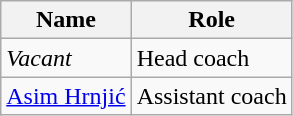<table class="wikitable">
<tr>
<th>Name</th>
<th>Role</th>
</tr>
<tr>
<td><em>Vacant</em></td>
<td>Head coach</td>
</tr>
<tr>
<td> <a href='#'>Asim Hrnjić</a></td>
<td>Assistant coach</td>
</tr>
</table>
